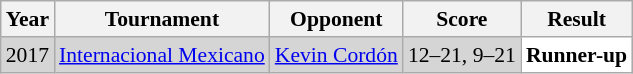<table class="sortable wikitable" style="font-size: 90%;">
<tr>
<th>Year</th>
<th>Tournament</th>
<th>Opponent</th>
<th>Score</th>
<th>Result</th>
</tr>
<tr style="background:#D5D5D5">
<td align="center">2017</td>
<td align="left"><a href='#'>Internacional Mexicano</a></td>
<td align="left"> <a href='#'>Kevin Cordón</a></td>
<td align="left">12–21, 9–21</td>
<td style="text-align:left; background:white"> <strong>Runner-up</strong></td>
</tr>
</table>
